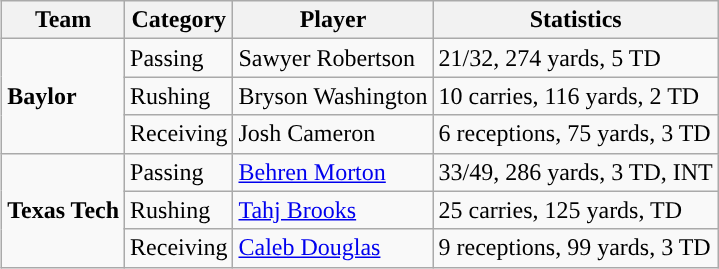<table class="wikitable" style="float: right;">
<tr>
<th>Team</th>
<th>Category</th>
<th>Player</th>
<th>Statistics</th>
</tr>
<tr>
<td rowspan=3><strong>Baylor</strong></td>
<td>Passing</td>
<td>Sawyer Robertson</td>
<td>21/32, 274 yards, 5 TD</td>
</tr>
<tr>
<td>Rushing</td>
<td>Bryson Washington</td>
<td>10 carries, 116 yards, 2 TD</td>
</tr>
<tr>
<td>Receiving</td>
<td>Josh Cameron</td>
<td>6 receptions, 75 yards, 3 TD</td>
</tr>
<tr>
<td rowspan=3><strong>Texas Tech</strong></td>
<td>Passing</td>
<td><a href='#'>Behren Morton</a></td>
<td>33/49, 286 yards, 3 TD, INT</td>
</tr>
<tr>
<td>Rushing</td>
<td><a href='#'>Tahj Brooks</a></td>
<td>25 carries, 125 yards, TD</td>
</tr>
<tr>
<td>Receiving</td>
<td><a href='#'>Caleb Douglas</a></td>
<td>9 receptions, 99 yards, 3 TD</td>
</tr>
</table>
